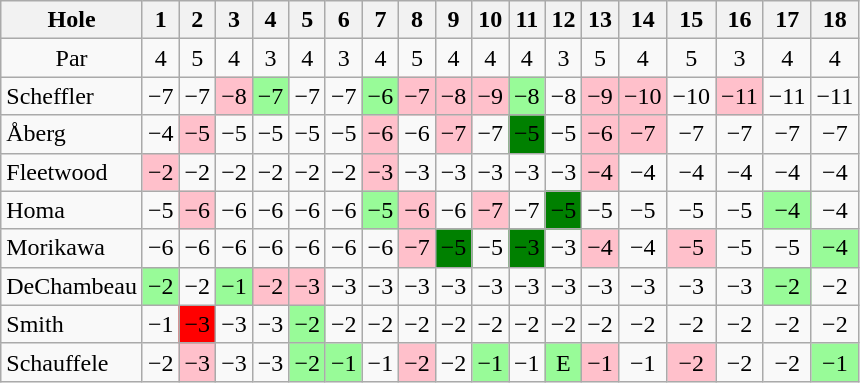<table class="wikitable" style="text-align:center">
<tr>
<th>Hole</th>
<th>1</th>
<th>2</th>
<th>3</th>
<th>4</th>
<th>5</th>
<th>6</th>
<th>7</th>
<th>8</th>
<th>9</th>
<th>10</th>
<th>11</th>
<th>12</th>
<th>13</th>
<th>14</th>
<th>15</th>
<th>16</th>
<th>17</th>
<th>18</th>
</tr>
<tr>
<td>Par</td>
<td>4</td>
<td>5</td>
<td>4</td>
<td>3</td>
<td>4</td>
<td>3</td>
<td>4</td>
<td>5</td>
<td>4</td>
<td>4</td>
<td>4</td>
<td>3</td>
<td>5</td>
<td>4</td>
<td>5</td>
<td>3</td>
<td>4</td>
<td>4</td>
</tr>
<tr>
<td align=left> Scheffler</td>
<td>−7</td>
<td>−7</td>
<td style="background: Pink;">−8</td>
<td style="background: PaleGreen;">−7</td>
<td>−7</td>
<td>−7</td>
<td style="background: PaleGreen;">−6</td>
<td style="background: Pink;">−7</td>
<td style="background: Pink;">−8</td>
<td style="background: Pink;">−9</td>
<td style="background: PaleGreen;">−8</td>
<td>−8</td>
<td style="background: Pink;">−9</td>
<td style="background: Pink;">−10</td>
<td>−10</td>
<td style="background: Pink;">−11</td>
<td>−11</td>
<td>−11</td>
</tr>
<tr>
<td align=left> Åberg</td>
<td>−4</td>
<td style="background: Pink;">−5</td>
<td>−5</td>
<td>−5</td>
<td>−5</td>
<td>−5</td>
<td style="background: Pink;">−6</td>
<td>−6</td>
<td style="background: Pink;">−7</td>
<td>−7</td>
<td style="background: Green;">−5</td>
<td>−5</td>
<td style="background: Pink;">−6</td>
<td style="background: Pink;">−7</td>
<td>−7</td>
<td>−7</td>
<td>−7</td>
<td>−7</td>
</tr>
<tr>
<td align=left> Fleetwood</td>
<td style="background: Pink;">−2</td>
<td>−2</td>
<td>−2</td>
<td>−2</td>
<td>−2</td>
<td>−2</td>
<td style="background: Pink;">−3</td>
<td>−3</td>
<td>−3</td>
<td>−3</td>
<td>−3</td>
<td>−3</td>
<td style="background: Pink;">−4</td>
<td>−4</td>
<td>−4</td>
<td>−4</td>
<td>−4</td>
<td>−4</td>
</tr>
<tr>
<td align=left> Homa</td>
<td>−5</td>
<td style="background: Pink;">−6</td>
<td>−6</td>
<td>−6</td>
<td>−6</td>
<td>−6</td>
<td style="background: PaleGreen;">−5</td>
<td style="background: Pink;">−6</td>
<td>−6</td>
<td style="background: Pink;">−7</td>
<td>−7</td>
<td style="background: Green;">−5</td>
<td>−5</td>
<td>−5</td>
<td>−5</td>
<td>−5</td>
<td style="background: PaleGreen;">−4</td>
<td>−4</td>
</tr>
<tr>
<td align=left> Morikawa</td>
<td>−6</td>
<td>−6</td>
<td>−6</td>
<td>−6</td>
<td>−6</td>
<td>−6</td>
<td>−6</td>
<td style="background: Pink;">−7</td>
<td style="background: Green;">−5</td>
<td>−5</td>
<td style="background: Green;">−3</td>
<td>−3</td>
<td style="background: Pink;">−4</td>
<td>−4</td>
<td style="background: Pink;">−5</td>
<td>−5</td>
<td>−5</td>
<td style="background: PaleGreen;">−4</td>
</tr>
<tr>
<td align=left> DeChambeau</td>
<td style="background: PaleGreen;">−2</td>
<td>−2</td>
<td style="background: PaleGreen;">−1</td>
<td style="background: Pink;">−2</td>
<td style="background: Pink;">−3</td>
<td>−3</td>
<td>−3</td>
<td>−3</td>
<td>−3</td>
<td>−3</td>
<td>−3</td>
<td>−3</td>
<td>−3</td>
<td>−3</td>
<td>−3</td>
<td>−3</td>
<td style="background: PaleGreen;">−2</td>
<td>−2</td>
</tr>
<tr>
<td align=left> Smith</td>
<td>−1</td>
<td style="background: Red;">−3</td>
<td>−3</td>
<td>−3</td>
<td style="background: PaleGreen;">−2</td>
<td>−2</td>
<td>−2</td>
<td>−2</td>
<td>−2</td>
<td>−2</td>
<td>−2</td>
<td>−2</td>
<td>−2</td>
<td>−2</td>
<td>−2</td>
<td>−2</td>
<td>−2</td>
<td>−2</td>
</tr>
<tr>
<td align=left> Schauffele</td>
<td>−2</td>
<td style="background: Pink;">−3</td>
<td>−3</td>
<td>−3</td>
<td style="background: PaleGreen;">−2</td>
<td style="background: PaleGreen;">−1</td>
<td>−1</td>
<td style="background: Pink;">−2</td>
<td>−2</td>
<td style="background: PaleGreen;">−1</td>
<td>−1</td>
<td style="background: PaleGreen;">E</td>
<td style="background: Pink;">−1</td>
<td>−1</td>
<td style="background: Pink;">−2</td>
<td>−2</td>
<td>−2</td>
<td style="background: PaleGreen;">−1</td>
</tr>
</table>
